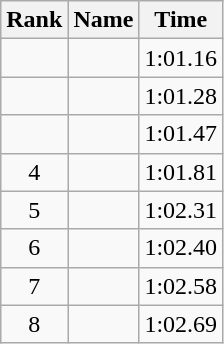<table class="wikitable">
<tr>
<th>Rank</th>
<th>Name</th>
<th>Time</th>
</tr>
<tr>
<td align="center"></td>
<td></td>
<td align="center">1:01.16</td>
</tr>
<tr>
<td align="center"></td>
<td></td>
<td align="center">1:01.28</td>
</tr>
<tr>
<td align="center"></td>
<td></td>
<td align="center">1:01.47</td>
</tr>
<tr>
<td align="center">4</td>
<td></td>
<td align="center">1:01.81</td>
</tr>
<tr>
<td align="center">5</td>
<td></td>
<td align="center">1:02.31</td>
</tr>
<tr>
<td align="center">6</td>
<td></td>
<td align="center">1:02.40</td>
</tr>
<tr>
<td align="center">7</td>
<td></td>
<td align="center">1:02.58</td>
</tr>
<tr>
<td align="center">8</td>
<td></td>
<td align="center">1:02.69</td>
</tr>
</table>
